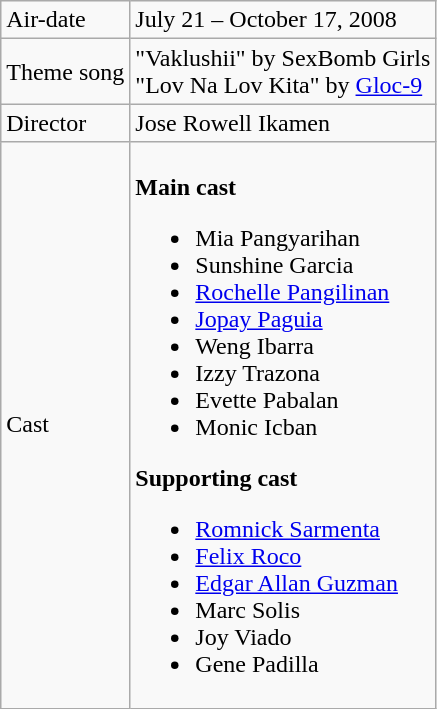<table class="wikitable">
<tr>
<td>Air-date</td>
<td>July 21 – October 17, 2008</td>
</tr>
<tr>
<td>Theme song</td>
<td>"Vaklushii" by SexBomb Girls <br> "Lov Na Lov Kita" by <a href='#'>Gloc-9</a></td>
</tr>
<tr>
<td>Director</td>
<td>Jose Rowell Ikamen</td>
</tr>
<tr>
<td>Cast</td>
<td><br><strong>Main cast</strong><ul><li>Mia Pangyarihan</li><li>Sunshine Garcia</li><li><a href='#'>Rochelle Pangilinan</a></li><li><a href='#'>Jopay Paguia</a></li><li>Weng Ibarra</li><li>Izzy Trazona</li><li>Evette Pabalan</li><li>Monic Icban</li></ul><strong>Supporting cast</strong><ul><li><a href='#'>Romnick Sarmenta</a></li><li><a href='#'>Felix Roco</a></li><li><a href='#'>Edgar Allan Guzman</a></li><li>Marc Solis</li><li>Joy Viado</li><li>Gene Padilla</li></ul></td>
</tr>
</table>
